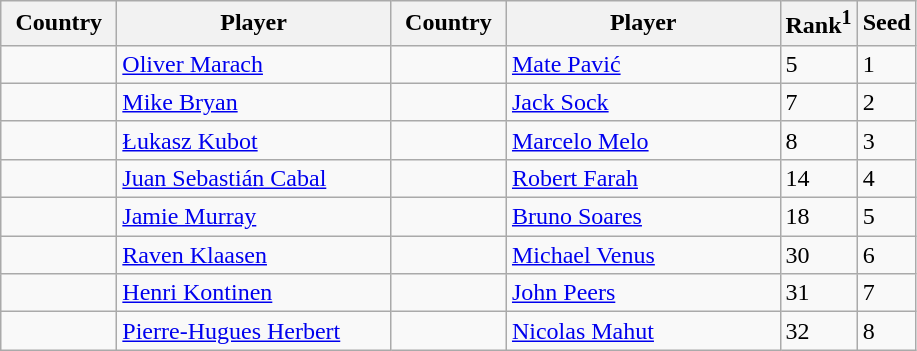<table class="sortable wikitable">
<tr>
<th width="70">Country</th>
<th width="175">Player</th>
<th width="70">Country</th>
<th width="175">Player</th>
<th>Rank<sup>1</sup></th>
<th>Seed</th>
</tr>
<tr>
<td></td>
<td><a href='#'>Oliver Marach</a></td>
<td></td>
<td><a href='#'>Mate Pavić</a></td>
<td>5</td>
<td>1</td>
</tr>
<tr>
<td></td>
<td><a href='#'>Mike Bryan</a></td>
<td></td>
<td><a href='#'>Jack Sock</a></td>
<td>7</td>
<td>2</td>
</tr>
<tr>
<td></td>
<td><a href='#'>Łukasz Kubot</a></td>
<td></td>
<td><a href='#'>Marcelo Melo</a></td>
<td>8</td>
<td>3</td>
</tr>
<tr>
<td></td>
<td><a href='#'>Juan Sebastián Cabal</a></td>
<td></td>
<td><a href='#'>Robert Farah</a></td>
<td>14</td>
<td>4</td>
</tr>
<tr>
<td></td>
<td><a href='#'>Jamie Murray</a></td>
<td></td>
<td><a href='#'>Bruno Soares</a></td>
<td>18</td>
<td>5</td>
</tr>
<tr>
<td></td>
<td><a href='#'>Raven Klaasen</a></td>
<td></td>
<td><a href='#'>Michael Venus</a></td>
<td>30</td>
<td>6</td>
</tr>
<tr>
<td></td>
<td><a href='#'>Henri Kontinen</a></td>
<td></td>
<td><a href='#'>John Peers</a></td>
<td>31</td>
<td>7</td>
</tr>
<tr>
<td></td>
<td><a href='#'>Pierre-Hugues Herbert</a></td>
<td></td>
<td><a href='#'>Nicolas Mahut</a></td>
<td>32</td>
<td>8</td>
</tr>
</table>
